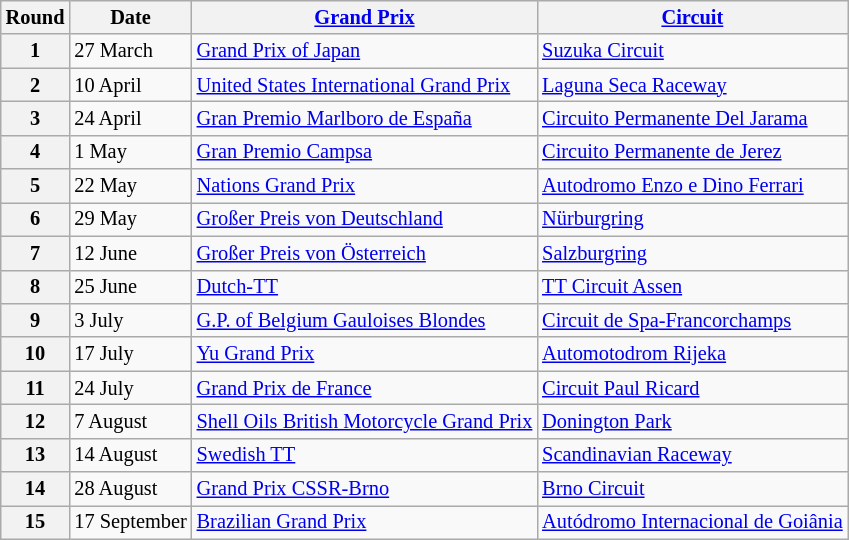<table class="wikitable" style="font-size: 85%">
<tr>
<th>Round</th>
<th>Date</th>
<th><a href='#'>Grand Prix</a></th>
<th><a href='#'>Circuit</a></th>
</tr>
<tr>
<th>1</th>
<td>27 March</td>
<td> <a href='#'>Grand Prix of Japan</a></td>
<td><a href='#'>Suzuka Circuit</a></td>
</tr>
<tr>
<th>2</th>
<td>10 April</td>
<td> <a href='#'>United States International Grand Prix</a></td>
<td><a href='#'>Laguna Seca Raceway</a></td>
</tr>
<tr>
<th>3</th>
<td>24 April</td>
<td> <a href='#'>Gran Premio Marlboro de España</a></td>
<td><a href='#'>Circuito Permanente Del Jarama</a></td>
</tr>
<tr>
<th>4</th>
<td>1 May</td>
<td> <a href='#'>Gran Premio Campsa</a></td>
<td><a href='#'>Circuito Permanente de Jerez</a></td>
</tr>
<tr>
<th>5</th>
<td>22 May</td>
<td> <a href='#'>Nations Grand Prix</a></td>
<td><a href='#'>Autodromo Enzo e Dino Ferrari</a></td>
</tr>
<tr>
<th>6</th>
<td>29 May</td>
<td> <a href='#'>Großer Preis von Deutschland</a></td>
<td><a href='#'>Nürburgring</a></td>
</tr>
<tr>
<th>7</th>
<td>12 June</td>
<td> <a href='#'>Großer Preis von Österreich</a></td>
<td><a href='#'>Salzburgring</a></td>
</tr>
<tr>
<th>8</th>
<td>25 June</td>
<td> <a href='#'>Dutch-TT</a></td>
<td><a href='#'>TT Circuit Assen</a></td>
</tr>
<tr>
<th>9</th>
<td>3 July</td>
<td> <a href='#'>G.P. of Belgium Gauloises Blondes</a></td>
<td><a href='#'>Circuit de Spa-Francorchamps</a></td>
</tr>
<tr>
<th>10</th>
<td>17 July</td>
<td> <a href='#'>Yu Grand Prix</a></td>
<td><a href='#'>Automotodrom Rijeka</a></td>
</tr>
<tr>
<th>11</th>
<td>24 July</td>
<td> <a href='#'>Grand Prix de France</a></td>
<td><a href='#'>Circuit Paul Ricard</a></td>
</tr>
<tr>
<th>12</th>
<td>7 August</td>
<td> <a href='#'>Shell Oils British Motorcycle Grand Prix</a></td>
<td><a href='#'>Donington Park</a></td>
</tr>
<tr>
<th>13</th>
<td>14 August</td>
<td> <a href='#'>Swedish TT</a></td>
<td><a href='#'>Scandinavian Raceway</a></td>
</tr>
<tr>
<th>14</th>
<td>28 August</td>
<td> <a href='#'>Grand Prix CSSR-Brno</a></td>
<td><a href='#'>Brno Circuit</a></td>
</tr>
<tr>
<th>15</th>
<td>17 September</td>
<td> <a href='#'>Brazilian Grand Prix</a></td>
<td><a href='#'>Autódromo Internacional de Goiânia</a></td>
</tr>
</table>
